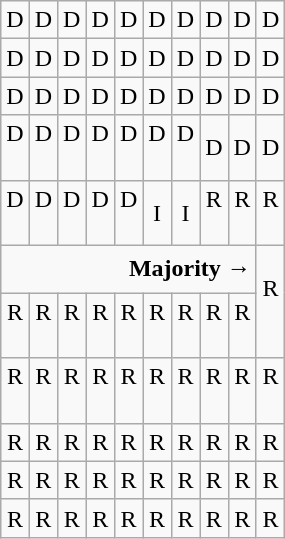<table class="wikitable" style="text-align:center;">
<tr>
<td width=10% >D</td>
<td width=10% >D</td>
<td width=10% >D</td>
<td width=10% >D</td>
<td width=10% >D</td>
<td width=10% >D</td>
<td width=10% >D</td>
<td width=10% >D</td>
<td width=10% >D</td>
<td width=10% >D</td>
</tr>
<tr>
<td>D</td>
<td>D</td>
<td>D</td>
<td>D</td>
<td>D</td>
<td>D</td>
<td>D</td>
<td>D</td>
<td>D</td>
<td>D</td>
</tr>
<tr>
<td>D</td>
<td>D</td>
<td>D</td>
<td>D</td>
<td>D</td>
<td>D</td>
<td>D</td>
<td>D</td>
<td>D</td>
<td>D</td>
</tr>
<tr>
<td>D<br><br></td>
<td>D<br><br></td>
<td>D<br><br></td>
<td>D<br><br></td>
<td>D<br><br></td>
<td>D<br><br></td>
<td>D<br><br></td>
<td>D</td>
<td>D</td>
<td>D</td>
</tr>
<tr>
<td>D<br><br></td>
<td>D<br><br></td>
<td>D<br><br></td>
<td>D<br><br></td>
<td>D<br><br></td>
<td>I</td>
<td>I</td>
<td>R<br><br></td>
<td>R<br><br></td>
<td>R<br><br></td>
</tr>
<tr style="height:2em">
<td colspan=9 style="text-align:right"><strong>Majority →</strong></td>
<td rowspan=2 >R<br><br></td>
</tr>
<tr>
<td>R<br><br></td>
<td>R<br><br></td>
<td>R<br><br></td>
<td>R<br><br></td>
<td>R<br><br></td>
<td>R<br><br></td>
<td>R<br><br></td>
<td>R<br><br></td>
<td>R<br><br></td>
</tr>
<tr>
<td>R<br><br></td>
<td>R<br><br></td>
<td>R<br><br></td>
<td>R<br><br></td>
<td>R<br><br></td>
<td>R<br><br></td>
<td>R<br><br></td>
<td>R<br><br></td>
<td>R<br><br></td>
<td>R<br><br></td>
</tr>
<tr>
<td>R</td>
<td>R</td>
<td>R</td>
<td>R</td>
<td>R</td>
<td>R</td>
<td>R</td>
<td>R</td>
<td>R</td>
<td>R</td>
</tr>
<tr>
<td>R</td>
<td>R</td>
<td>R</td>
<td>R</td>
<td>R</td>
<td>R</td>
<td>R</td>
<td>R</td>
<td>R</td>
<td>R</td>
</tr>
<tr>
<td>R</td>
<td>R</td>
<td>R</td>
<td>R</td>
<td>R</td>
<td>R</td>
<td>R</td>
<td>R</td>
<td>R</td>
<td>R</td>
</tr>
</table>
